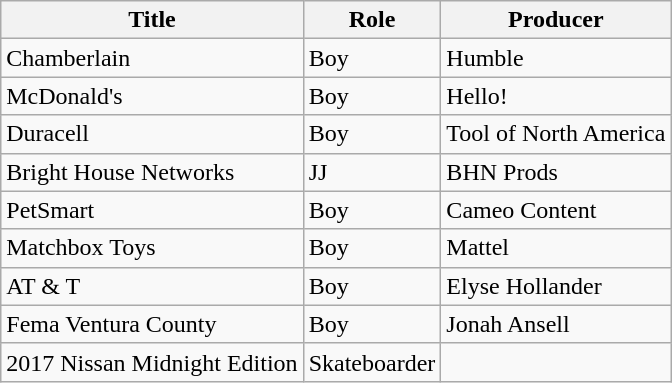<table class="wikitable">
<tr>
<th>Title</th>
<th>Role</th>
<th>Producer</th>
</tr>
<tr>
<td>Chamberlain</td>
<td>Boy</td>
<td>Humble</td>
</tr>
<tr>
<td>McDonald's</td>
<td>Boy</td>
<td>Hello!</td>
</tr>
<tr>
<td>Duracell</td>
<td>Boy</td>
<td>Tool of North America</td>
</tr>
<tr>
<td>Bright House Networks</td>
<td>JJ</td>
<td>BHN Prods</td>
</tr>
<tr>
<td>PetSmart</td>
<td>Boy</td>
<td>Cameo Content</td>
</tr>
<tr>
<td>Matchbox Toys</td>
<td>Boy</td>
<td>Mattel</td>
</tr>
<tr>
<td>AT & T</td>
<td>Boy</td>
<td>Elyse Hollander</td>
</tr>
<tr>
<td>Fema Ventura County</td>
<td>Boy</td>
<td>Jonah Ansell</td>
</tr>
<tr>
<td>2017 Nissan Midnight Edition</td>
<td>Skateboarder</td>
<td></td>
</tr>
</table>
